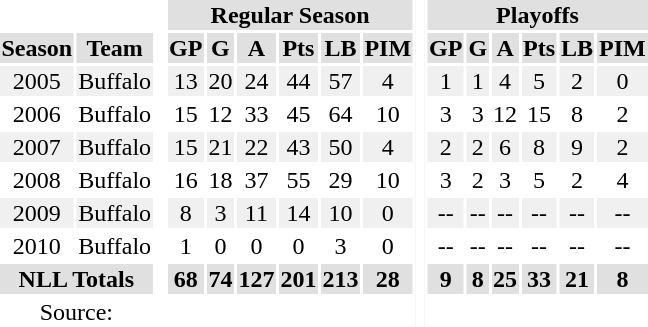<table style="text-align:center">
<tr bgcolor="#e0e0e0">
<th colspan="2" bgcolor="#ffffff"> </th>
<th rowspan="99" bgcolor="#ffffff"> </th>
<th colspan="6">Regular Season</th>
<th rowspan="99" bgcolor="#ffffff"> </th>
<th colspan="6">Playoffs</th>
</tr>
<tr bgcolor="#e0e0e0">
<th>Season</th>
<th>Team</th>
<th>GP</th>
<th>G</th>
<th>A</th>
<th>Pts</th>
<th>LB</th>
<th>PIM</th>
<th>GP</th>
<th>G</th>
<th>A</th>
<th>Pts</th>
<th>LB</th>
<th>PIM</th>
</tr>
<tr bgcolor="#f0f0f0">
<td>2005</td>
<td>Buffalo</td>
<td>13</td>
<td>20</td>
<td>24</td>
<td>44</td>
<td>57</td>
<td>4</td>
<td>1</td>
<td>1</td>
<td>4</td>
<td>5</td>
<td>2</td>
<td>0</td>
</tr>
<tr>
<td>2006</td>
<td>Buffalo</td>
<td>15</td>
<td>12</td>
<td>33</td>
<td>45</td>
<td>64</td>
<td>10</td>
<td>3</td>
<td>3</td>
<td>12</td>
<td>15</td>
<td>8</td>
<td>2</td>
</tr>
<tr bgcolor="#f0f0f0">
<td>2007</td>
<td>Buffalo</td>
<td>15</td>
<td>21</td>
<td>22</td>
<td>43</td>
<td>50</td>
<td>4</td>
<td>2</td>
<td>2</td>
<td>6</td>
<td>8</td>
<td>9</td>
<td>2</td>
</tr>
<tr>
<td>2008</td>
<td>Buffalo</td>
<td>16</td>
<td>18</td>
<td>37</td>
<td>55</td>
<td>29</td>
<td>10</td>
<td>3</td>
<td>2</td>
<td>3</td>
<td>5</td>
<td>2</td>
<td>4</td>
</tr>
<tr bgcolor="#f0f0f0">
<td>2009</td>
<td>Buffalo</td>
<td>8</td>
<td>3</td>
<td>11</td>
<td>14</td>
<td>10</td>
<td>0</td>
<td>--</td>
<td>--</td>
<td>--</td>
<td>--</td>
<td>--</td>
<td>--</td>
</tr>
<tr>
<td>2010</td>
<td>Buffalo</td>
<td>1</td>
<td>0</td>
<td>0</td>
<td>0</td>
<td>3</td>
<td>0</td>
<td>--</td>
<td>--</td>
<td>--</td>
<td>--</td>
<td>--</td>
<td>--</td>
</tr>
<tr bgcolor="#e0e0e0">
<th colspan=2>NLL Totals</th>
<th>68</th>
<th>74</th>
<th>127</th>
<th>201</th>
<th>213</th>
<th>28</th>
<th>9</th>
<th>8</th>
<th>25</th>
<th>33</th>
<th>21</th>
<th>8</th>
</tr>
<tr>
<td colspan=2>Source:</td>
</tr>
</table>
